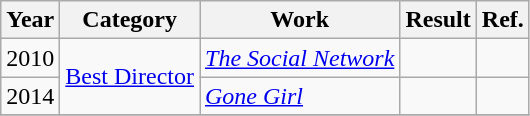<table class="wikitable plainrowheaders">
<tr>
<th scope="col">Year</th>
<th scope="col">Category</th>
<th scope="col">Work</th>
<th scope="col">Result</th>
<th scope="col">Ref.</th>
</tr>
<tr>
<td style="text-align:center">2010</td>
<td rowspan=2><a href='#'>Best Director</a></td>
<td><em><a href='#'>The Social Network</a></em></td>
<td></td>
<td></td>
</tr>
<tr>
<td style="text-align:center">2014</td>
<td><em><a href='#'>Gone Girl</a></em></td>
<td></td>
<td style="text-align:center"></td>
</tr>
<tr>
</tr>
</table>
